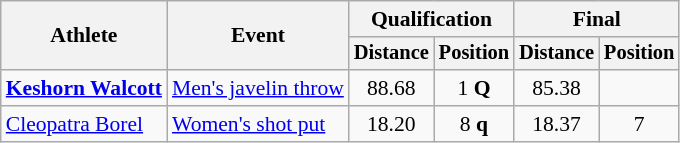<table class=wikitable style="font-size:90%">
<tr>
<th rowspan="2">Athlete</th>
<th rowspan="2">Event</th>
<th colspan="2">Qualification</th>
<th colspan="2">Final</th>
</tr>
<tr style="font-size:95%">
<th>Distance</th>
<th>Position</th>
<th>Distance</th>
<th>Position</th>
</tr>
<tr align=center>
<td align=left><strong><a href='#'>Keshorn Walcott</a></strong></td>
<td align=left><a href='#'>Men's javelin throw</a></td>
<td>88.68</td>
<td>1 <strong>Q</strong></td>
<td>85.38</td>
<td></td>
</tr>
<tr align=center>
<td align=left><a href='#'>Cleopatra Borel</a></td>
<td align=left><a href='#'>Women's shot put</a></td>
<td>18.20</td>
<td>8 <strong>q</strong></td>
<td>18.37</td>
<td>7</td>
</tr>
</table>
